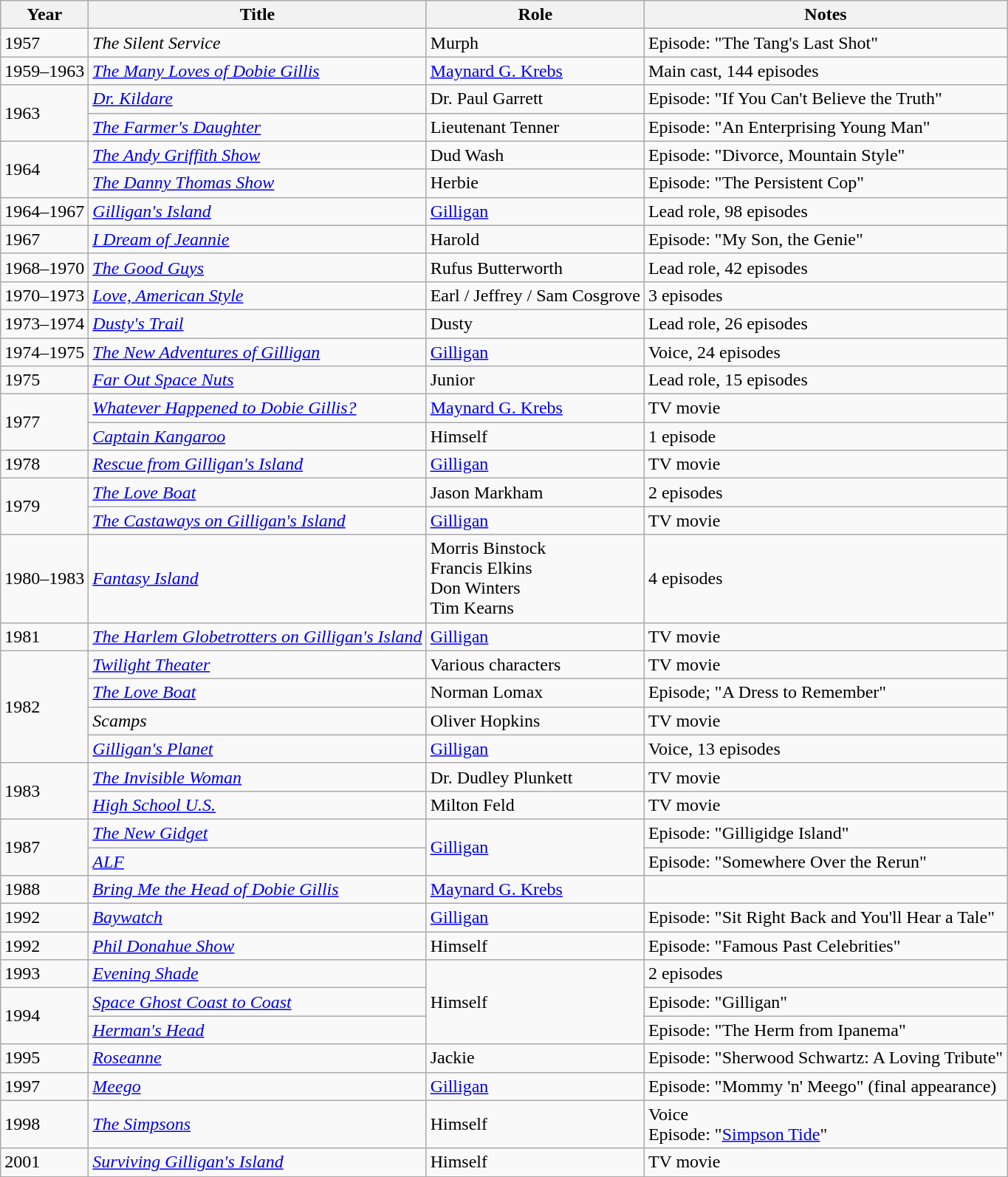<table class="wikitable sortable">
<tr>
<th>Year</th>
<th>Title</th>
<th>Role</th>
<th>Notes</th>
</tr>
<tr>
<td>1957</td>
<td><em>The Silent Service</em></td>
<td>Murph</td>
<td>Episode: "The Tang's Last Shot"</td>
</tr>
<tr>
<td>1959–1963</td>
<td><em><a href='#'>The Many Loves of Dobie Gillis</a></em></td>
<td><a href='#'>Maynard G. Krebs</a></td>
<td>Main cast, 144 episodes</td>
</tr>
<tr>
<td rowspan="2">1963</td>
<td><em><a href='#'>Dr. Kildare</a></em></td>
<td>Dr. Paul Garrett</td>
<td>Episode: "If You Can't Believe the Truth"</td>
</tr>
<tr>
<td><em><a href='#'>The Farmer's Daughter</a></em></td>
<td>Lieutenant Tenner</td>
<td>Episode: "An Enterprising Young Man"</td>
</tr>
<tr>
<td rowspan="2">1964</td>
<td><em><a href='#'>The Andy Griffith Show</a></em></td>
<td>Dud Wash</td>
<td>Episode: "Divorce, Mountain Style"</td>
</tr>
<tr>
<td><em><a href='#'>The Danny Thomas Show</a></em></td>
<td>Herbie</td>
<td>Episode: "The Persistent Cop"</td>
</tr>
<tr>
<td>1964–1967</td>
<td><em><a href='#'>Gilligan's Island</a></em></td>
<td><a href='#'>Gilligan</a></td>
<td>Lead role, 98 episodes</td>
</tr>
<tr>
<td>1967</td>
<td><em><a href='#'>I Dream of Jeannie</a></em></td>
<td>Harold</td>
<td>Episode: "My Son, the Genie"</td>
</tr>
<tr>
<td>1968–1970</td>
<td><em><a href='#'>The Good Guys</a></em></td>
<td>Rufus Butterworth</td>
<td>Lead role, 42 episodes</td>
</tr>
<tr>
<td>1970–1973</td>
<td><em><a href='#'>Love, American Style</a></em></td>
<td>Earl / Jeffrey / Sam Cosgrove</td>
<td>3 episodes</td>
</tr>
<tr>
<td>1973–1974</td>
<td><em><a href='#'>Dusty's Trail</a></em></td>
<td>Dusty</td>
<td>Lead role, 26 episodes</td>
</tr>
<tr>
<td>1974–1975</td>
<td><em><a href='#'>The New Adventures of Gilligan</a></em></td>
<td><a href='#'>Gilligan</a></td>
<td>Voice, 24 episodes</td>
</tr>
<tr>
<td>1975</td>
<td><em><a href='#'>Far Out Space Nuts</a></em></td>
<td>Junior</td>
<td>Lead role, 15 episodes</td>
</tr>
<tr>
<td rowspan="2">1977</td>
<td><em><a href='#'>Whatever Happened to Dobie Gillis?</a></em></td>
<td><a href='#'>Maynard G. Krebs</a></td>
<td>TV movie</td>
</tr>
<tr>
<td><em><a href='#'>Captain Kangaroo</a></em></td>
<td>Himself</td>
<td>1 episode</td>
</tr>
<tr>
<td>1978</td>
<td><em><a href='#'>Rescue from Gilligan's Island</a></em></td>
<td><a href='#'>Gilligan</a></td>
<td>TV movie</td>
</tr>
<tr>
<td rowspan="2">1979</td>
<td><em><a href='#'>The Love Boat</a></em></td>
<td>Jason Markham</td>
<td>2 episodes</td>
</tr>
<tr>
<td><em><a href='#'>The Castaways on Gilligan's Island</a></em></td>
<td><a href='#'>Gilligan</a></td>
<td>TV movie</td>
</tr>
<tr>
<td>1980–1983</td>
<td><em><a href='#'>Fantasy Island</a></em></td>
<td>Morris Binstock<br>Francis Elkins<br>Don Winters<br>Tim Kearns</td>
<td>4 episodes</td>
</tr>
<tr>
<td>1981</td>
<td><em><a href='#'>The Harlem Globetrotters on Gilligan's Island</a></em></td>
<td><a href='#'>Gilligan</a></td>
<td>TV movie</td>
</tr>
<tr>
<td rowspan="4">1982</td>
<td><em><a href='#'>Twilight Theater</a></em></td>
<td>Various characters</td>
<td>TV movie</td>
</tr>
<tr>
<td><em><a href='#'>The Love Boat</a></em></td>
<td>Norman Lomax</td>
<td>Episode; "A Dress to Remember"</td>
</tr>
<tr>
<td><em>Scamps</em></td>
<td>Oliver Hopkins</td>
<td>TV movie</td>
</tr>
<tr>
<td><em><a href='#'>Gilligan's Planet</a></em></td>
<td><a href='#'>Gilligan</a></td>
<td>Voice, 13 episodes</td>
</tr>
<tr>
<td rowspan="2">1983</td>
<td><em><a href='#'>The Invisible Woman</a></em></td>
<td>Dr. Dudley Plunkett</td>
<td>TV movie</td>
</tr>
<tr>
<td><em><a href='#'>High School U.S.</a></em></td>
<td>Milton Feld</td>
<td>TV movie</td>
</tr>
<tr>
<td rowspan="2">1987</td>
<td><em><a href='#'>The New Gidget</a></em></td>
<td rowspan="2"><a href='#'>Gilligan</a></td>
<td>Episode: "Gilligidge Island"</td>
</tr>
<tr>
<td><em><a href='#'>ALF</a></em></td>
<td>Episode: "Somewhere Over the Rerun"</td>
</tr>
<tr>
<td>1988</td>
<td><em><a href='#'>Bring Me the Head of Dobie Gillis</a></em></td>
<td><a href='#'>Maynard G. Krebs</a></td>
<td></td>
</tr>
<tr>
<td>1992</td>
<td><em><a href='#'>Baywatch</a></em></td>
<td><a href='#'>Gilligan</a></td>
<td>Episode: "Sit Right Back and You'll Hear a Tale"</td>
</tr>
<tr>
<td>1992</td>
<td><em><a href='#'>Phil Donahue Show</a></em></td>
<td>Himself</td>
<td>Episode: "Famous Past Celebrities"</td>
</tr>
<tr>
<td>1993</td>
<td><em><a href='#'>Evening Shade</a></em></td>
<td rowspan="3">Himself</td>
<td>2 episodes</td>
</tr>
<tr>
<td rowspan="2">1994</td>
<td><em><a href='#'>Space Ghost Coast to Coast</a></em></td>
<td>Episode: "Gilligan"</td>
</tr>
<tr>
<td><em><a href='#'>Herman's Head</a></em></td>
<td>Episode: "The Herm from Ipanema"</td>
</tr>
<tr>
<td>1995</td>
<td><em><a href='#'>Roseanne</a></em></td>
<td>Jackie</td>
<td>Episode: "Sherwood Schwartz: A Loving Tribute"</td>
</tr>
<tr>
<td>1997</td>
<td><em><a href='#'>Meego</a></em></td>
<td><a href='#'>Gilligan</a></td>
<td>Episode: "Mommy 'n' Meego" (final appearance)</td>
</tr>
<tr>
<td>1998</td>
<td><em><a href='#'>The Simpsons</a></em></td>
<td>Himself</td>
<td>Voice<br>Episode: "<a href='#'>Simpson Tide</a>"</td>
</tr>
<tr>
<td>2001</td>
<td><em><a href='#'>Surviving Gilligan's Island</a></em></td>
<td>Himself</td>
<td>TV movie</td>
</tr>
</table>
